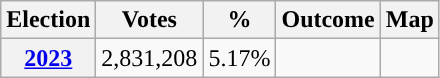<table class="wikitable" style="text-align: center; border:none">
<tr>
<th>Election</th>
<th>Votes</th>
<th>%</th>
<th>Outcome</th>
<th>Map</th>
</tr>
<tr>
<th><strong><a href='#'>2023</a></strong></th>
<td>2,831,208</td>
<td>5.17%</td>
<td></td>
<td></td>
</tr>
</table>
